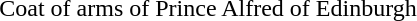<table border="0" align="center" width="80%">
<tr>
<th width=25%></th>
</tr>
<tr>
<td style="text-align: center;">Coat of arms of Prince Alfred of Edinburgh</td>
</tr>
</table>
